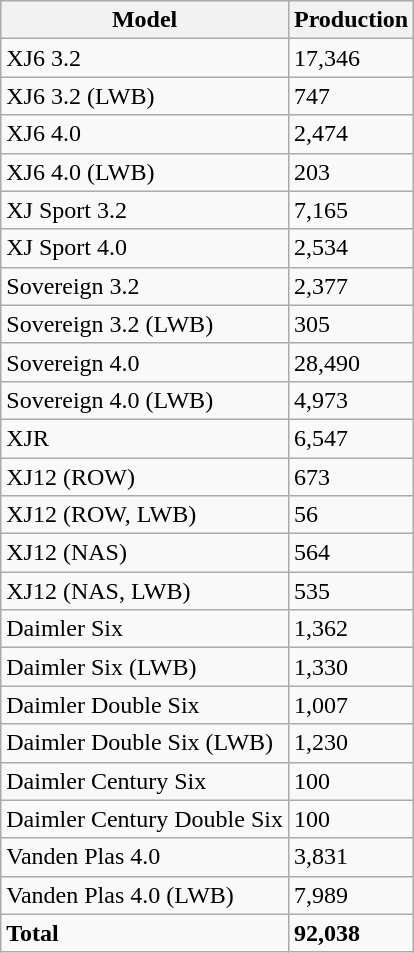<table class="wikitable">
<tr>
<th>Model</th>
<th>Production</th>
</tr>
<tr>
<td>XJ6 3.2</td>
<td>17,346</td>
</tr>
<tr>
<td>XJ6 3.2 (LWB)</td>
<td>747</td>
</tr>
<tr>
<td>XJ6 4.0</td>
<td>2,474</td>
</tr>
<tr>
<td>XJ6 4.0 (LWB)</td>
<td>203</td>
</tr>
<tr>
<td>XJ Sport 3.2</td>
<td>7,165</td>
</tr>
<tr>
<td>XJ Sport 4.0</td>
<td>2,534</td>
</tr>
<tr>
<td>Sovereign 3.2</td>
<td>2,377</td>
</tr>
<tr>
<td>Sovereign 3.2 (LWB)</td>
<td>305</td>
</tr>
<tr>
<td>Sovereign 4.0</td>
<td>28,490</td>
</tr>
<tr>
<td>Sovereign 4.0 (LWB)</td>
<td>4,973</td>
</tr>
<tr>
<td>XJR</td>
<td>6,547</td>
</tr>
<tr>
<td>XJ12 (ROW)</td>
<td>673</td>
</tr>
<tr>
<td>XJ12 (ROW, LWB)</td>
<td>56</td>
</tr>
<tr>
<td>XJ12 (NAS)</td>
<td>564</td>
</tr>
<tr>
<td>XJ12 (NAS, LWB)</td>
<td>535</td>
</tr>
<tr>
<td>Daimler Six</td>
<td>1,362</td>
</tr>
<tr>
<td>Daimler Six (LWB)</td>
<td>1,330</td>
</tr>
<tr>
<td>Daimler Double Six</td>
<td>1,007</td>
</tr>
<tr>
<td>Daimler Double Six (LWB)</td>
<td>1,230</td>
</tr>
<tr>
<td>Daimler Century Six</td>
<td>100</td>
</tr>
<tr>
<td>Daimler Century Double Six</td>
<td>100</td>
</tr>
<tr>
<td>Vanden Plas 4.0</td>
<td>3,831</td>
</tr>
<tr>
<td>Vanden Plas 4.0 (LWB)</td>
<td>7,989</td>
</tr>
<tr>
<td><strong>Total</strong></td>
<td><strong>92,038</strong></td>
</tr>
</table>
